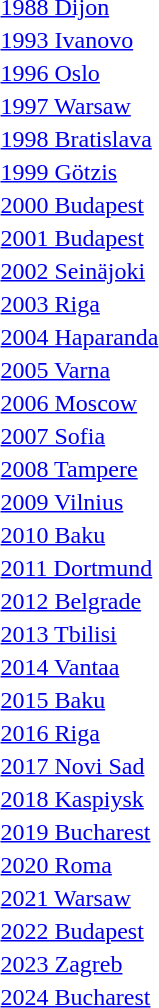<table>
<tr>
<td><a href='#'>1988 Dijon</a></td>
<td></td>
<td></td>
<td></td>
</tr>
<tr>
<td><a href='#'>1993 Ivanovo</a></td>
<td></td>
<td></td>
<td></td>
</tr>
<tr>
<td><a href='#'>1996 Oslo</a></td>
<td></td>
<td></td>
<td></td>
</tr>
<tr>
<td><a href='#'>1997 Warsaw</a></td>
<td></td>
<td></td>
<td></td>
</tr>
<tr>
<td><a href='#'>1998 Bratislava</a></td>
<td></td>
<td></td>
<td></td>
</tr>
<tr>
<td><a href='#'>1999 Götzis</a></td>
<td></td>
<td></td>
<td></td>
</tr>
<tr>
<td><a href='#'>2000 Budapest</a></td>
<td></td>
<td></td>
<td></td>
</tr>
<tr>
<td><a href='#'>2001 Budapest</a></td>
<td></td>
<td></td>
<td></td>
</tr>
<tr>
<td><a href='#'>2002 Seinäjoki</a></td>
<td></td>
<td></td>
<td></td>
</tr>
<tr>
<td><a href='#'>2003 Riga</a></td>
<td></td>
<td></td>
<td></td>
</tr>
<tr>
<td><a href='#'>2004 Haparanda</a></td>
<td></td>
<td></td>
<td></td>
</tr>
<tr>
<td rowspan=2><a href='#'>2005 Varna</a></td>
<td rowspan=2></td>
<td rowspan=2></td>
<td></td>
</tr>
<tr>
<td></td>
</tr>
<tr>
<td rowspan=2><a href='#'>2006 Moscow</a></td>
<td rowspan=2></td>
<td rowspan=2></td>
<td></td>
</tr>
<tr>
<td></td>
</tr>
<tr>
<td rowspan=2><a href='#'>2007 Sofia</a></td>
<td rowspan=2></td>
<td rowspan=2></td>
<td></td>
</tr>
<tr>
<td></td>
</tr>
<tr>
<td rowspan=2><a href='#'>2008 Tampere</a></td>
<td rowspan=2></td>
<td rowspan=2></td>
<td></td>
</tr>
<tr>
<td></td>
</tr>
<tr>
<td rowspan=2><a href='#'>2009 Vilnius</a></td>
<td rowspan=2></td>
<td rowspan=2></td>
<td></td>
</tr>
<tr>
<td></td>
</tr>
<tr>
<td rowspan=2><a href='#'>2010 Baku</a></td>
<td rowspan=2></td>
<td rowspan=2></td>
<td></td>
</tr>
<tr>
<td></td>
</tr>
<tr>
<td rowspan=2><a href='#'>2011 Dortmund</a></td>
<td rowspan=2></td>
<td rowspan=2></td>
<td></td>
</tr>
<tr>
<td></td>
</tr>
<tr>
<td rowspan=2><a href='#'>2012 Belgrade</a></td>
<td rowspan=2></td>
<td rowspan=2></td>
<td></td>
</tr>
<tr>
<td></td>
</tr>
<tr>
<td rowspan=2><a href='#'>2013 Tbilisi</a></td>
<td rowspan=2></td>
<td rowspan=2></td>
<td></td>
</tr>
<tr>
<td></td>
</tr>
<tr>
<td rowspan=2><a href='#'>2014 Vantaa</a></td>
<td rowspan=2></td>
<td rowspan=2></td>
<td></td>
</tr>
<tr>
<td></td>
</tr>
<tr>
<td rowspan=2><a href='#'>2015 Baku</a></td>
<td rowspan=2></td>
<td rowspan=2></td>
<td></td>
</tr>
<tr>
<td></td>
</tr>
<tr>
<td rowspan=2><a href='#'>2016 Riga</a></td>
<td rowspan=2></td>
<td rowspan=2></td>
<td></td>
</tr>
<tr>
<td></td>
</tr>
<tr>
<td rowspan=2><a href='#'>2017 Novi Sad</a></td>
<td rowspan=2></td>
<td rowspan=2></td>
<td></td>
</tr>
<tr>
<td></td>
</tr>
<tr>
<td rowspan=2><a href='#'>2018 Kaspiysk</a></td>
<td rowspan=2></td>
<td rowspan=2></td>
<td></td>
</tr>
<tr>
<td></td>
</tr>
<tr>
<td rowspan=2><a href='#'>2019 Bucharest</a></td>
<td rowspan=2></td>
<td rowspan=2></td>
<td></td>
</tr>
<tr>
<td></td>
</tr>
<tr>
<td rowspan=2><a href='#'>2020 Roma</a></td>
<td rowspan=2></td>
<td rowspan=2></td>
<td></td>
</tr>
<tr>
<td></td>
</tr>
<tr>
<td rowspan=2><a href='#'>2021 Warsaw</a></td>
<td rowspan=2></td>
<td rowspan=2></td>
<td></td>
</tr>
<tr>
<td></td>
</tr>
<tr>
<td rowspan=2><a href='#'>2022 Budapest</a></td>
<td rowspan=2></td>
<td rowspan=2></td>
<td></td>
</tr>
<tr>
<td></td>
</tr>
<tr>
<td rowspan=2><a href='#'>2023 Zagreb</a></td>
<td rowspan=2></td>
<td rowspan=2></td>
<td></td>
</tr>
<tr>
<td></td>
</tr>
<tr>
<td rowspan=2><a href='#'>2024 Bucharest</a></td>
<td rowspan=2></td>
<td rowspan=2></td>
<td></td>
</tr>
<tr>
<td></td>
</tr>
</table>
